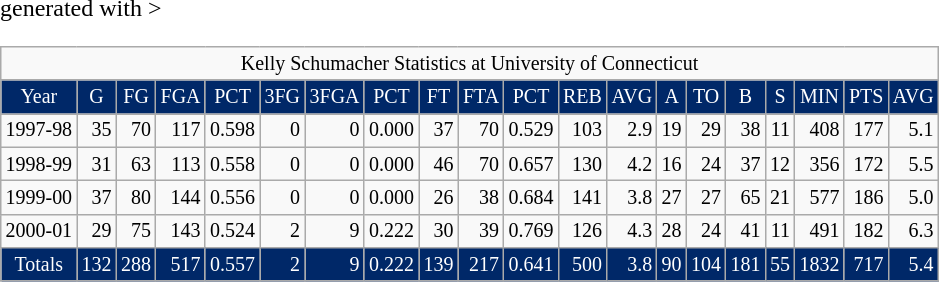<table class="wikitable" <hiddentext>generated with >
<tr style="font-size:10pt" align="center" valign="bottom">
<td colspan="20" height="14">Kelly Schumacher Statistics at University of Connecticut</td>
</tr>
<tr style="background-color:#002868;font-size:10pt;color:white" align="center" valign="bottom">
<td height="15">Year</td>
<td>G</td>
<td>FG</td>
<td>FGA</td>
<td>PCT</td>
<td>3FG</td>
<td>3FGA</td>
<td>PCT</td>
<td>FT</td>
<td>FTA</td>
<td>PCT</td>
<td>REB</td>
<td>AVG</td>
<td>A</td>
<td>TO</td>
<td>B</td>
<td>S</td>
<td>MIN</td>
<td>PTS</td>
<td>AVG</td>
</tr>
<tr style="font-size:10pt">
<td height="14"  valign="bottom">1997-98</td>
<td align="right" valign="bottom">35</td>
<td align="right" valign="bottom">70</td>
<td align="right" valign="bottom">117</td>
<td align="right" valign="bottom">0.598</td>
<td align="right" valign="bottom">0</td>
<td align="right" valign="bottom">0</td>
<td align="right" valign="bottom">0.000</td>
<td align="right" valign="bottom">37</td>
<td align="right" valign="bottom">70</td>
<td align="right" valign="bottom">0.529</td>
<td align="right" valign="bottom">103</td>
<td align="right" valign="bottom">2.9</td>
<td align="right" valign="bottom">19</td>
<td align="right" valign="bottom">29</td>
<td align="right" valign="bottom">38</td>
<td align="right" valign="bottom">11</td>
<td align="right" valign="bottom">408</td>
<td align="right" valign="bottom">177</td>
<td align="right" valign="bottom">5.1</td>
</tr>
<tr style="font-size:10pt">
<td height="14"  valign="bottom">1998-99</td>
<td align="right" valign="bottom">31</td>
<td align="right" valign="bottom">63</td>
<td align="right" valign="bottom">113</td>
<td align="right" valign="bottom">0.558</td>
<td align="right" valign="bottom">0</td>
<td align="right" valign="bottom">0</td>
<td align="right" valign="bottom">0.000</td>
<td align="right" valign="bottom">46</td>
<td align="right" valign="bottom">70</td>
<td align="right" valign="bottom">0.657</td>
<td align="right" valign="bottom">130</td>
<td align="right" valign="bottom">4.2</td>
<td align="right" valign="bottom">16</td>
<td align="right" valign="bottom">24</td>
<td align="right" valign="bottom">37</td>
<td align="right" valign="bottom">12</td>
<td align="right" valign="bottom">356</td>
<td align="right" valign="bottom">172</td>
<td align="right" valign="bottom">5.5</td>
</tr>
<tr style="font-size:10pt">
<td height="14"  valign="bottom">1999-00</td>
<td align="right" valign="bottom">37</td>
<td align="right" valign="bottom">80</td>
<td align="right" valign="bottom">144</td>
<td align="right" valign="bottom">0.556</td>
<td align="right" valign="bottom">0</td>
<td align="right" valign="bottom">0</td>
<td align="right" valign="bottom">0.000</td>
<td align="right" valign="bottom">26</td>
<td align="right" valign="bottom">38</td>
<td align="right" valign="bottom">0.684</td>
<td align="right" valign="bottom">141</td>
<td align="right" valign="bottom">3.8</td>
<td align="right" valign="bottom">27</td>
<td align="right" valign="bottom">27</td>
<td align="right" valign="bottom">65</td>
<td align="right" valign="bottom">21</td>
<td align="right" valign="bottom">577</td>
<td align="right" valign="bottom">186</td>
<td align="right" valign="bottom">5.0</td>
</tr>
<tr style="font-size:10pt">
<td height="14"  valign="bottom">2000-01</td>
<td align="right" valign="bottom">29</td>
<td align="right" valign="bottom">75</td>
<td align="right" valign="bottom">143</td>
<td align="right" valign="bottom">0.524</td>
<td align="right" valign="bottom">2</td>
<td align="right" valign="bottom">9</td>
<td align="right" valign="bottom">0.222</td>
<td align="right" valign="bottom">30</td>
<td align="right" valign="bottom">39</td>
<td align="right" valign="bottom">0.769</td>
<td align="right" valign="bottom">126</td>
<td align="right" valign="bottom">4.3</td>
<td align="right" valign="bottom">28</td>
<td align="right" valign="bottom">24</td>
<td align="right" valign="bottom">41</td>
<td align="right" valign="bottom">11</td>
<td align="right" valign="bottom">491</td>
<td align="right" valign="bottom">182</td>
<td align="right" valign="bottom">6.3</td>
</tr>
<tr style="background-color:#002868;font-size:10pt;color:white">
<td height="15" align="center" valign="bottom">Totals</td>
<td align="right" valign="bottom">132</td>
<td align="right" valign="bottom">288</td>
<td align="right" valign="bottom">517</td>
<td align="right" valign="bottom">0.557</td>
<td align="right" valign="bottom">2</td>
<td align="right" valign="bottom">9</td>
<td align="right" valign="bottom">0.222</td>
<td align="right" valign="bottom">139</td>
<td align="right" valign="bottom">217</td>
<td align="right" valign="bottom">0.641</td>
<td align="right" valign="bottom">500</td>
<td align="right" valign="bottom">3.8</td>
<td align="right" valign="bottom">90</td>
<td align="right" valign="bottom">104</td>
<td align="right" valign="bottom">181</td>
<td align="right" valign="bottom">55</td>
<td align="right" valign="bottom">1832</td>
<td align="right" valign="bottom">717</td>
<td align="right" valign="bottom">5.4</td>
</tr>
</table>
